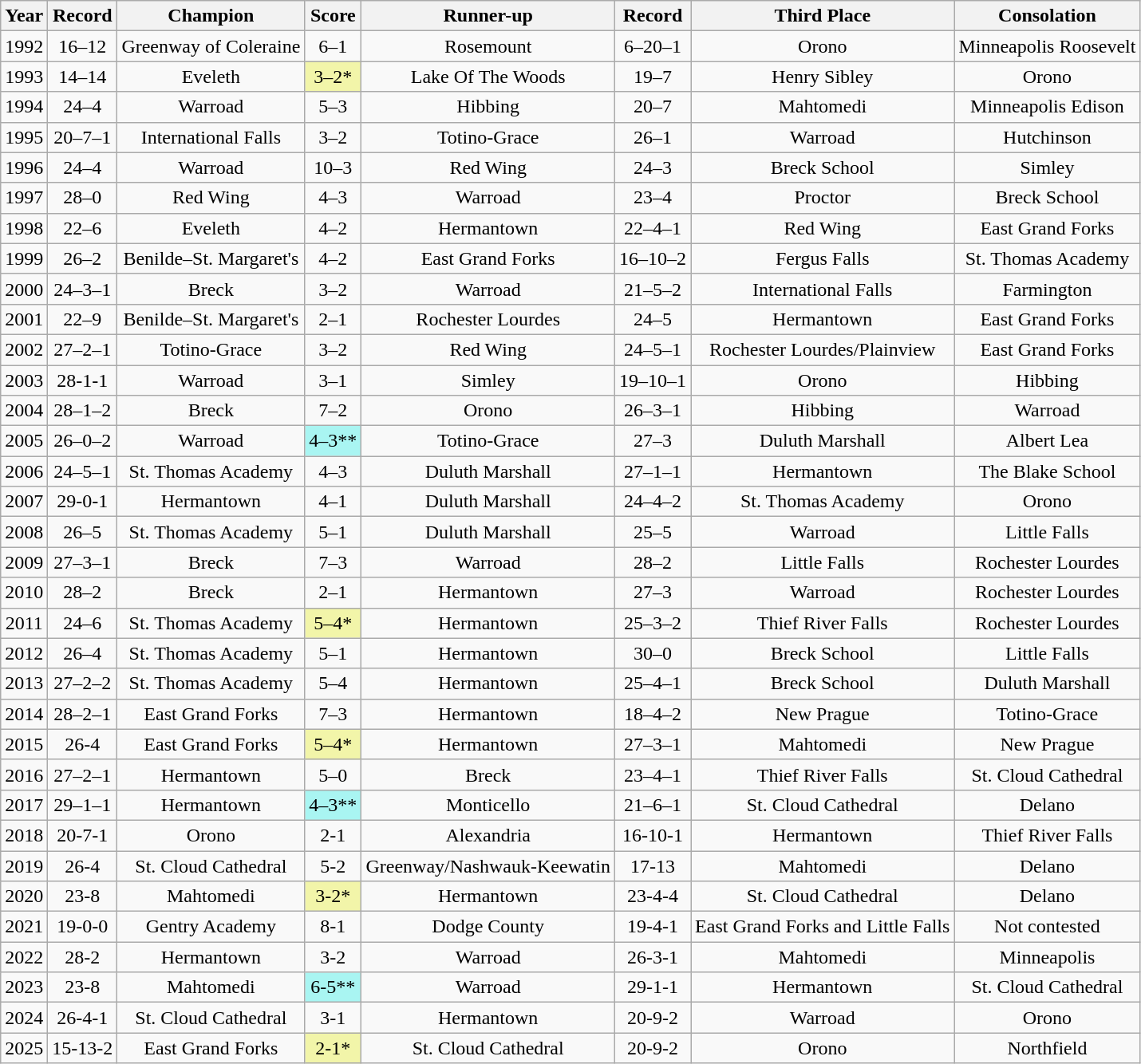<table class="wikitable plainrowheaders sortable" style="text-align:center;" border="1">
<tr>
<th scope="col">Year</th>
<th scope="col">Record</th>
<th scope="col">Champion</th>
<th scope="col">Score</th>
<th scope="col">Runner-up</th>
<th scope="col">Record</th>
<th scope="col">Third Place</th>
<th scope"col">Consolation</th>
</tr>
<tr>
<td>1992</td>
<td>16–12</td>
<td>Greenway of Coleraine</td>
<td>6–1</td>
<td>Rosemount</td>
<td>6–20–1</td>
<td>Orono</td>
<td>Minneapolis Roosevelt</td>
</tr>
<tr>
<td>1993</td>
<td>14–14</td>
<td>Eveleth</td>
<td bgcolor="F2F5A9">3–2*</td>
<td>Lake Of The Woods</td>
<td>19–7</td>
<td>Henry Sibley</td>
<td>Orono</td>
</tr>
<tr>
<td>1994</td>
<td>24–4</td>
<td>Warroad</td>
<td>5–3</td>
<td>Hibbing</td>
<td>20–7</td>
<td>Mahtomedi</td>
<td>Minneapolis Edison</td>
</tr>
<tr>
<td>1995</td>
<td>20–7–1</td>
<td>International Falls</td>
<td>3–2</td>
<td>Totino-Grace</td>
<td>26–1</td>
<td>Warroad</td>
<td>Hutchinson</td>
</tr>
<tr>
<td>1996</td>
<td>24–4</td>
<td>Warroad</td>
<td>10–3</td>
<td>Red Wing</td>
<td>24–3</td>
<td>Breck School</td>
<td>Simley</td>
</tr>
<tr>
<td>1997</td>
<td>28–0</td>
<td>Red Wing</td>
<td>4–3</td>
<td>Warroad</td>
<td>23–4</td>
<td>Proctor</td>
<td>Breck School</td>
</tr>
<tr>
<td>1998</td>
<td>22–6</td>
<td>Eveleth</td>
<td>4–2</td>
<td>Hermantown</td>
<td>22–4–1</td>
<td>Red Wing</td>
<td>East Grand Forks</td>
</tr>
<tr>
<td>1999</td>
<td>26–2</td>
<td>Benilde–St. Margaret's</td>
<td>4–2</td>
<td>East Grand Forks</td>
<td>16–10–2</td>
<td>Fergus Falls</td>
<td>St. Thomas Academy</td>
</tr>
<tr>
<td>2000</td>
<td>24–3–1</td>
<td>Breck</td>
<td>3–2</td>
<td>Warroad</td>
<td>21–5–2</td>
<td>International Falls</td>
<td>Farmington</td>
</tr>
<tr>
<td>2001</td>
<td>22–9</td>
<td>Benilde–St. Margaret's</td>
<td>2–1</td>
<td>Rochester Lourdes</td>
<td>24–5</td>
<td>Hermantown</td>
<td>East Grand Forks</td>
</tr>
<tr>
<td>2002</td>
<td>27–2–1</td>
<td>Totino-Grace</td>
<td>3–2</td>
<td>Red Wing</td>
<td>24–5–1</td>
<td>Rochester Lourdes/Plainview</td>
<td>East Grand Forks</td>
</tr>
<tr>
<td>2003</td>
<td>28-1-1</td>
<td>Warroad</td>
<td>3–1</td>
<td>Simley</td>
<td>19–10–1</td>
<td>Orono</td>
<td>Hibbing</td>
</tr>
<tr>
<td>2004</td>
<td>28–1–2</td>
<td>Breck</td>
<td>7–2</td>
<td>Orono</td>
<td>26–3–1</td>
<td>Hibbing</td>
<td>Warroad</td>
</tr>
<tr>
<td>2005</td>
<td>26–0–2</td>
<td>Warroad</td>
<td bgcolor="A9F5F2">4–3**</td>
<td>Totino-Grace</td>
<td>27–3</td>
<td>Duluth Marshall</td>
<td>Albert Lea</td>
</tr>
<tr>
<td>2006</td>
<td>24–5–1</td>
<td>St. Thomas Academy</td>
<td>4–3</td>
<td>Duluth Marshall</td>
<td>27–1–1</td>
<td>Hermantown</td>
<td>The Blake School</td>
</tr>
<tr>
<td>2007</td>
<td>29-0-1</td>
<td>Hermantown</td>
<td>4–1</td>
<td>Duluth Marshall</td>
<td>24–4–2</td>
<td>St. Thomas Academy</td>
<td>Orono</td>
</tr>
<tr>
<td>2008</td>
<td>26–5</td>
<td>St. Thomas Academy</td>
<td>5–1</td>
<td>Duluth Marshall</td>
<td>25–5</td>
<td>Warroad</td>
<td>Little Falls</td>
</tr>
<tr>
<td>2009</td>
<td>27–3–1</td>
<td>Breck</td>
<td>7–3</td>
<td>Warroad</td>
<td>28–2</td>
<td>Little Falls</td>
<td>Rochester Lourdes</td>
</tr>
<tr>
<td>2010</td>
<td>28–2</td>
<td>Breck</td>
<td>2–1</td>
<td>Hermantown</td>
<td>27–3</td>
<td>Warroad</td>
<td>Rochester Lourdes</td>
</tr>
<tr>
<td>2011</td>
<td>24–6</td>
<td>St. Thomas Academy</td>
<td bgcolor="F2F5A9">5–4*</td>
<td>Hermantown</td>
<td>25–3–2</td>
<td>Thief River Falls</td>
<td>Rochester Lourdes</td>
</tr>
<tr>
<td>2012</td>
<td>26–4</td>
<td>St. Thomas Academy</td>
<td>5–1</td>
<td>Hermantown</td>
<td>30–0</td>
<td>Breck School</td>
<td>Little Falls</td>
</tr>
<tr>
<td>2013</td>
<td>27–2–2</td>
<td>St. Thomas Academy</td>
<td>5–4</td>
<td>Hermantown</td>
<td>25–4–1</td>
<td>Breck School</td>
<td>Duluth Marshall</td>
</tr>
<tr>
<td>2014</td>
<td>28–2–1</td>
<td>East Grand Forks</td>
<td>7–3</td>
<td>Hermantown</td>
<td>18–4–2</td>
<td>New Prague</td>
<td>Totino-Grace</td>
</tr>
<tr>
<td>2015</td>
<td>26-4</td>
<td>East Grand Forks</td>
<td bgcolor="F2F5A9">5–4*</td>
<td>Hermantown</td>
<td>27–3–1</td>
<td>Mahtomedi</td>
<td>New Prague</td>
</tr>
<tr>
<td>2016</td>
<td>27–2–1</td>
<td>Hermantown</td>
<td>5–0</td>
<td>Breck</td>
<td>23–4–1</td>
<td>Thief River Falls</td>
<td>St. Cloud Cathedral</td>
</tr>
<tr>
<td>2017</td>
<td>29–1–1</td>
<td>Hermantown</td>
<td bgcolor="A9F5F2">4–3**</td>
<td>Monticello</td>
<td>21–6–1</td>
<td>St. Cloud Cathedral</td>
<td>Delano</td>
</tr>
<tr>
<td>2018</td>
<td>20-7-1</td>
<td>Orono</td>
<td>2-1</td>
<td>Alexandria</td>
<td>16-10-1</td>
<td>Hermantown</td>
<td>Thief River Falls</td>
</tr>
<tr>
<td>2019</td>
<td>26-4</td>
<td>St. Cloud Cathedral</td>
<td>5-2</td>
<td>Greenway/Nashwauk-Keewatin</td>
<td>17-13</td>
<td>Mahtomedi</td>
<td>Delano</td>
</tr>
<tr>
<td>2020</td>
<td>23-8</td>
<td>Mahtomedi</td>
<td bgcolor="F2F5A9">3-2*</td>
<td>Hermantown</td>
<td>23-4-4</td>
<td>St. Cloud Cathedral</td>
<td>Delano</td>
</tr>
<tr>
<td>2021</td>
<td>19-0-0</td>
<td>Gentry Academy</td>
<td>8-1</td>
<td>Dodge County</td>
<td>19-4-1</td>
<td>East Grand Forks and Little Falls</td>
<td>Not contested</td>
</tr>
<tr>
<td>2022</td>
<td>28-2</td>
<td>Hermantown</td>
<td>3-2</td>
<td>Warroad</td>
<td>26-3-1</td>
<td>Mahtomedi</td>
<td>Minneapolis</td>
</tr>
<tr>
<td>2023</td>
<td>23-8</td>
<td>Mahtomedi</td>
<td bgcolor="A9F5F2">6-5**</td>
<td>Warroad</td>
<td>29-1-1</td>
<td>Hermantown</td>
<td>St. Cloud Cathedral</td>
</tr>
<tr>
<td>2024</td>
<td>26-4-1</td>
<td>St. Cloud Cathedral</td>
<td>3-1</td>
<td>Hermantown</td>
<td>20-9-2</td>
<td>Warroad</td>
<td>Orono</td>
</tr>
<tr>
<td>2025</td>
<td>15-13-2</td>
<td>East Grand Forks</td>
<td bgcolor="F2F5A9">2-1*</td>
<td>St. Cloud Cathedral</td>
<td>20-9-2</td>
<td>Orono</td>
<td>Northfield</td>
</tr>
</table>
